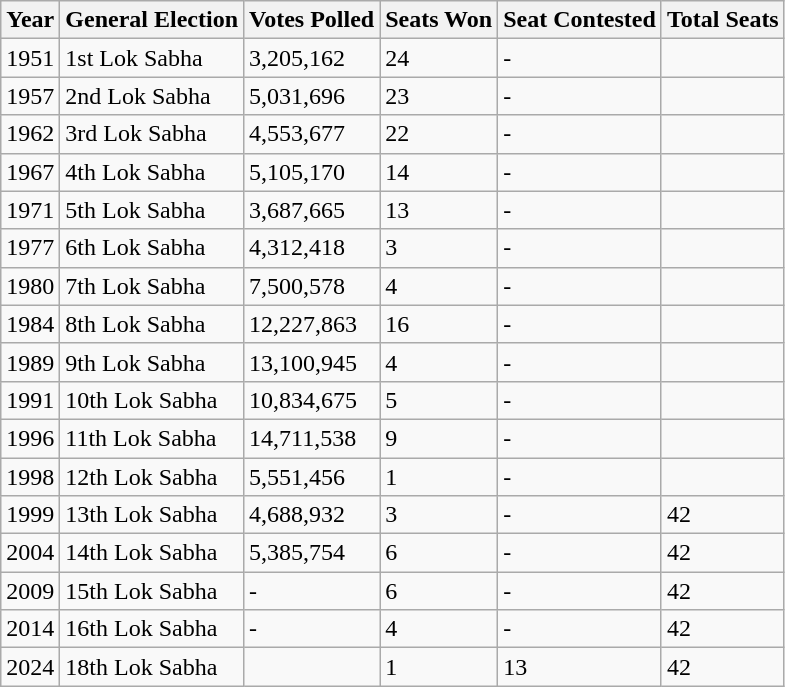<table class="wikitable">
<tr>
<th>Year</th>
<th>General Election</th>
<th>Votes Polled</th>
<th>Seats Won</th>
<th>Seat Contested</th>
<th>Total Seats</th>
</tr>
<tr>
<td>1951</td>
<td>1st Lok Sabha</td>
<td>3,205,162</td>
<td>24</td>
<td>-</td>
<td></td>
</tr>
<tr>
<td>1957</td>
<td>2nd Lok Sabha</td>
<td>5,031,696</td>
<td>23</td>
<td>-</td>
<td></td>
</tr>
<tr>
<td>1962</td>
<td>3rd Lok Sabha</td>
<td>4,553,677</td>
<td>22</td>
<td>-</td>
<td></td>
</tr>
<tr>
<td>1967</td>
<td>4th Lok Sabha</td>
<td>5,105,170</td>
<td>14</td>
<td>-</td>
<td></td>
</tr>
<tr>
<td>1971</td>
<td>5th Lok Sabha</td>
<td>3,687,665</td>
<td>13</td>
<td>-</td>
<td></td>
</tr>
<tr>
<td>1977</td>
<td>6th Lok Sabha</td>
<td>4,312,418</td>
<td>3</td>
<td>-</td>
<td></td>
</tr>
<tr>
<td>1980</td>
<td>7th Lok Sabha</td>
<td>7,500,578</td>
<td>4</td>
<td>-</td>
<td></td>
</tr>
<tr>
<td>1984</td>
<td>8th Lok Sabha</td>
<td>12,227,863</td>
<td>16</td>
<td>-</td>
<td></td>
</tr>
<tr>
<td>1989</td>
<td>9th Lok Sabha</td>
<td>13,100,945</td>
<td>4</td>
<td>-</td>
<td></td>
</tr>
<tr>
<td>1991</td>
<td>10th Lok Sabha</td>
<td>10,834,675</td>
<td>5</td>
<td>-</td>
<td></td>
</tr>
<tr>
<td>1996</td>
<td>11th Lok Sabha</td>
<td>14,711,538</td>
<td>9</td>
<td>-</td>
<td></td>
</tr>
<tr>
<td>1998</td>
<td>12th Lok Sabha</td>
<td>5,551,456</td>
<td>1</td>
<td>-</td>
<td></td>
</tr>
<tr>
<td>1999</td>
<td>13th Lok Sabha</td>
<td>4,688,932</td>
<td>3</td>
<td>-</td>
<td>42</td>
</tr>
<tr>
<td>2004</td>
<td>14th Lok Sabha</td>
<td>5,385,754</td>
<td>6</td>
<td>-</td>
<td>42</td>
</tr>
<tr>
<td>2009</td>
<td>15th Lok Sabha</td>
<td>-</td>
<td>6</td>
<td>-</td>
<td>42</td>
</tr>
<tr>
<td>2014</td>
<td>16th Lok Sabha</td>
<td>-</td>
<td>4</td>
<td>-</td>
<td>42</td>
</tr>
<tr>
<td>2024</td>
<td>18th Lok Sabha</td>
<td></td>
<td>1</td>
<td>13</td>
<td>42</td>
</tr>
</table>
